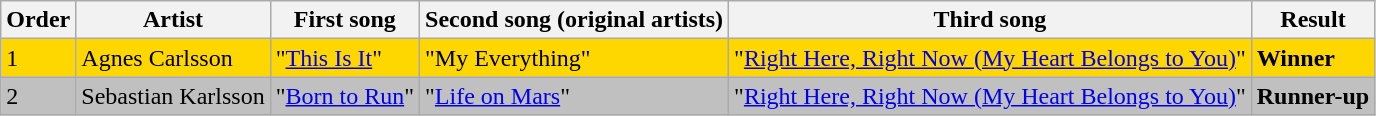<table class=wikitable>
<tr>
<th>Order</th>
<th>Artist</th>
<th>First song</th>
<th>Second song (original artists)</th>
<th>Third song</th>
<th>Result</th>
</tr>
<tr style="background:gold;">
<td>1</td>
<td>Agnes Carlsson</td>
<td>"<a href='#'>This Is It</a>"</td>
<td>"My Everything"</td>
<td>"<a href='#'>Right Here, Right Now (My Heart Belongs to You)</a>"</td>
<td><strong>Winner</strong></td>
</tr>
<tr style="background:silver;">
<td>2</td>
<td>Sebastian Karlsson</td>
<td>"<a href='#'>Born to Run</a>"</td>
<td>"<a href='#'>Life on Mars</a>"</td>
<td>"<a href='#'>Right Here, Right Now (My Heart Belongs to You)</a>"</td>
<td><strong>Runner-up</strong></td>
</tr>
</table>
